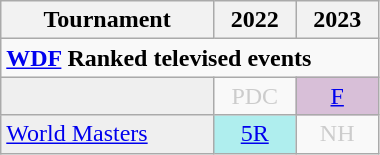<table class="wikitable" style="width:20%; margin:0">
<tr>
<th>Tournament</th>
<th>2022</th>
<th>2023</th>
</tr>
<tr>
<td colspan="15" style="text-align:left"><strong><a href='#'>WDF</a> Ranked televised events</strong></td>
</tr>
<tr>
<td style="background:#efefef;"></td>
<td style="text-align:center; color:#ccc;">PDC</td>
<td style="text-align:center; background:thistle;"><a href='#'>F</a></td>
</tr>
<tr>
<td style="background:#efefef;"><a href='#'>World Masters</a></td>
<td style="text-align:center; background:#afeeee;"><a href='#'>5R</a></td>
<td style="text-align:center; color:#ccc;">NH</td>
</tr>
</table>
